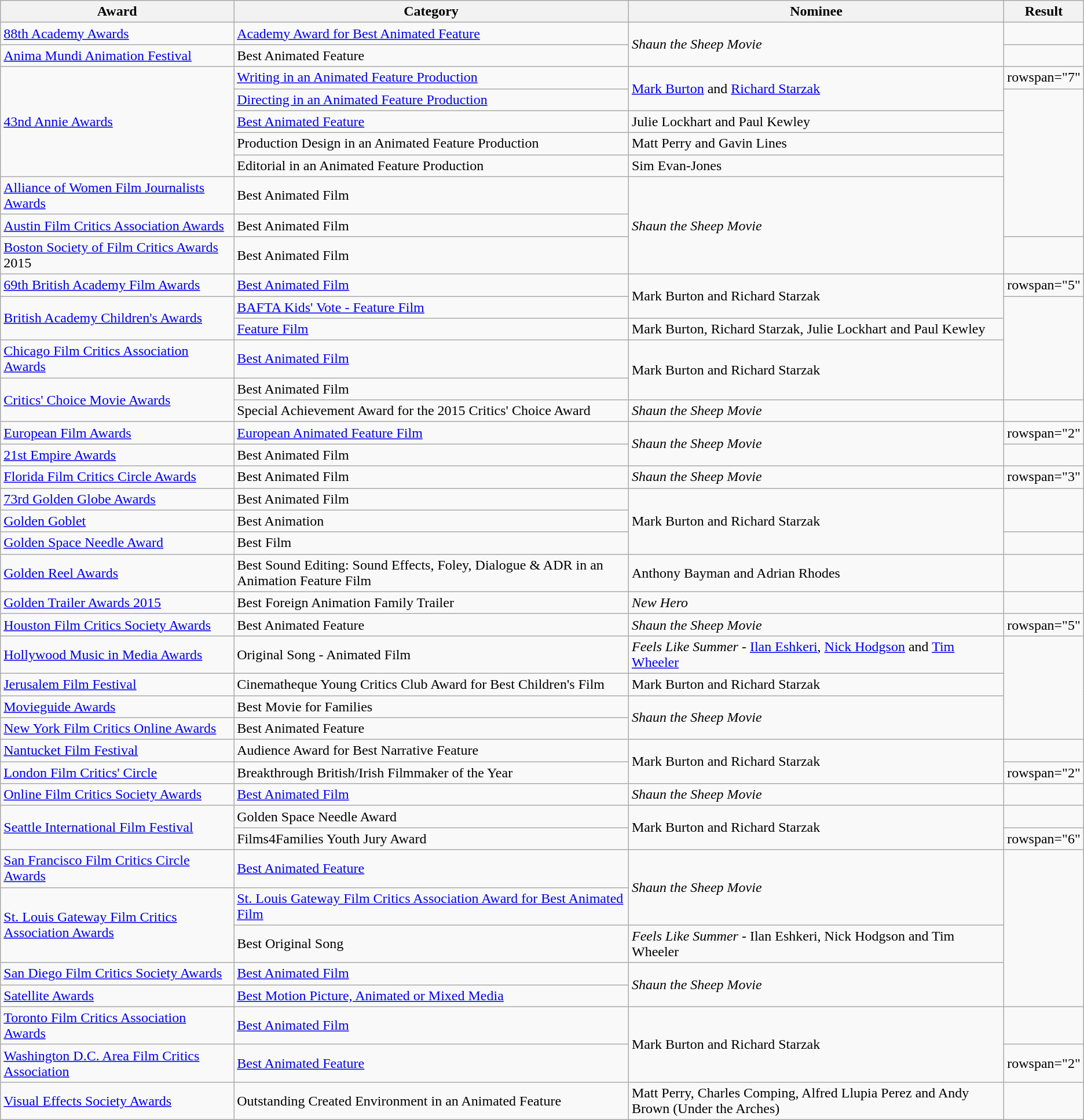<table class="wikitable sortable">
<tr>
<th>Award</th>
<th>Category</th>
<th>Nominee</th>
<th>Result</th>
</tr>
<tr>
<td><a href='#'>88th Academy Awards</a></td>
<td><a href='#'>Academy Award for Best Animated Feature</a></td>
<td rowspan="2"><em>Shaun the Sheep Movie</em></td>
<td></td>
</tr>
<tr>
<td><a href='#'>Anima Mundi Animation Festival</a></td>
<td>Best Animated Feature</td>
<td></td>
</tr>
<tr>
<td rowspan="5"><a href='#'>43nd Annie Awards</a></td>
<td><a href='#'>Writing in an Animated Feature Production</a></td>
<td rowspan="2"><a href='#'>Mark Burton</a> and <a href='#'>Richard Starzak</a></td>
<td>rowspan="7" </td>
</tr>
<tr>
<td><a href='#'>Directing in an Animated Feature Production</a></td>
</tr>
<tr>
<td><a href='#'>Best Animated Feature</a></td>
<td>Julie Lockhart and Paul Kewley</td>
</tr>
<tr>
<td>Production Design in an Animated Feature Production</td>
<td>Matt Perry and Gavin Lines</td>
</tr>
<tr>
<td>Editorial in an Animated Feature Production</td>
<td>Sim Evan-Jones</td>
</tr>
<tr>
<td><a href='#'>Alliance of Women Film Journalists Awards</a></td>
<td>Best Animated Film</td>
<td rowspan="3"><em>Shaun the Sheep Movie</em></td>
</tr>
<tr>
<td><a href='#'>Austin Film Critics Association Awards</a></td>
<td>Best Animated Film</td>
</tr>
<tr>
<td><a href='#'>Boston Society of Film Critics Awards</a> 2015</td>
<td>Best Animated Film</td>
<td></td>
</tr>
<tr>
<td><a href='#'>69th British Academy Film Awards</a></td>
<td><a href='#'>Best Animated Film</a></td>
<td rowspan="2">Mark Burton and Richard Starzak</td>
<td>rowspan="5" </td>
</tr>
<tr>
<td rowspan=2><a href='#'>British Academy Children's Awards</a></td>
<td><a href='#'>BAFTA Kids' Vote - Feature Film</a></td>
</tr>
<tr>
<td><a href='#'>Feature Film</a></td>
<td>Mark Burton, Richard Starzak, Julie Lockhart and Paul Kewley</td>
</tr>
<tr>
<td><a href='#'>Chicago Film Critics Association Awards</a></td>
<td><a href='#'>Best Animated Film</a></td>
<td rowspan="2">Mark Burton and Richard Starzak</td>
</tr>
<tr>
<td rowspan="2"><a href='#'>Critics' Choice Movie Awards</a></td>
<td>Best Animated Film</td>
</tr>
<tr>
<td>Special Achievement Award for the 2015 Critics' Choice Award</td>
<td><em>Shaun the Sheep Movie</em></td>
<td></td>
</tr>
<tr>
<td><a href='#'>European Film Awards</a></td>
<td><a href='#'>European Animated Feature Film</a></td>
<td rowspan="2"><em>Shaun the Sheep Movie</em></td>
<td>rowspan="2" </td>
</tr>
<tr>
<td><a href='#'>21st Empire Awards</a></td>
<td>Best Animated Film</td>
</tr>
<tr>
<td><a href='#'>Florida Film Critics Circle Awards</a></td>
<td>Best Animated Film</td>
<td><em>Shaun the Sheep Movie</em></td>
<td>rowspan="3" </td>
</tr>
<tr>
<td><a href='#'>73rd Golden Globe Awards</a></td>
<td>Best Animated Film</td>
<td rowspan="3">Mark Burton and Richard Starzak</td>
</tr>
<tr>
<td><a href='#'>Golden Goblet</a></td>
<td>Best Animation</td>
</tr>
<tr>
<td><a href='#'>Golden Space Needle Award</a></td>
<td>Best Film</td>
<td></td>
</tr>
<tr>
<td><a href='#'>Golden Reel Awards</a></td>
<td>Best Sound Editing: Sound Effects, Foley, Dialogue & ADR in an Animation Feature Film</td>
<td>Anthony Bayman and Adrian Rhodes</td>
<td></td>
</tr>
<tr>
<td><a href='#'>Golden Trailer Awards 2015</a></td>
<td>Best Foreign Animation Family Trailer</td>
<td><em>New Hero</em></td>
<td></td>
</tr>
<tr>
<td><a href='#'>Houston Film Critics Society Awards</a></td>
<td>Best Animated Feature</td>
<td><em>Shaun the Sheep Movie</em></td>
<td>rowspan="5" </td>
</tr>
<tr>
<td><a href='#'>Hollywood Music in Media Awards</a></td>
<td>Original Song - Animated Film</td>
<td><em>Feels Like Summer</em> - <a href='#'>Ilan Eshkeri</a>, <a href='#'>Nick Hodgson</a> and <a href='#'>Tim Wheeler</a></td>
</tr>
<tr>
<td><a href='#'>Jerusalem Film Festival</a></td>
<td>Cinematheque Young Critics Club Award for Best Children's Film</td>
<td>Mark Burton and Richard Starzak</td>
</tr>
<tr>
<td><a href='#'>Movieguide Awards</a></td>
<td>Best Movie for Families</td>
<td rowspan="2"><em>Shaun the Sheep Movie</em></td>
</tr>
<tr>
<td><a href='#'>New York Film Critics Online Awards</a></td>
<td>Best Animated Feature</td>
</tr>
<tr>
<td><a href='#'>Nantucket Film Festival</a></td>
<td>Audience Award for Best Narrative Feature</td>
<td rowspan="2">Mark Burton and Richard Starzak</td>
<td></td>
</tr>
<tr>
<td><a href='#'>London Film Critics' Circle</a></td>
<td London Film Critics' Circle Award for Breakthrough British/Irish Filmmaker of the Year>Breakthrough British/Irish Filmmaker of the Year</td>
<td>rowspan="2" </td>
</tr>
<tr>
<td><a href='#'>Online Film Critics Society Awards</a></td>
<td><a href='#'>Best Animated Film</a></td>
<td><em>Shaun the Sheep Movie</em></td>
</tr>
<tr>
<td rowspan="2"><a href='#'>Seattle International Film Festival</a></td>
<td>Golden Space Needle Award</td>
<td rowspan="2">Mark Burton and Richard Starzak</td>
<td></td>
</tr>
<tr>
<td>Films4Families Youth Jury Award</td>
<td>rowspan="6" </td>
</tr>
<tr>
<td><a href='#'>San Francisco Film Critics Circle Awards</a></td>
<td><a href='#'>Best Animated Feature</a></td>
<td rowspan="2"><em>Shaun the Sheep Movie</em></td>
</tr>
<tr>
<td rowspan="2"><a href='#'>St. Louis Gateway Film Critics Association Awards</a></td>
<td><a href='#'>St. Louis Gateway Film Critics Association Award for Best Animated Film</a></td>
</tr>
<tr>
<td>Best Original Song</td>
<td><em>Feels Like Summer</em> - Ilan Eshkeri, Nick Hodgson and Tim Wheeler</td>
</tr>
<tr>
<td><a href='#'>San Diego Film Critics Society Awards</a></td>
<td><a href='#'>Best Animated Film</a></td>
<td rowspan="2"><em>Shaun the Sheep Movie</em></td>
</tr>
<tr>
<td><a href='#'>Satellite Awards</a></td>
<td><a href='#'>Best Motion Picture, Animated or Mixed Media</a></td>
</tr>
<tr>
<td><a href='#'>Toronto Film Critics Association Awards</a></td>
<td><a href='#'>Best Animated Film</a></td>
<td rowspan="2">Mark Burton and Richard Starzak</td>
<td></td>
</tr>
<tr>
<td><a href='#'>Washington D.C. Area Film Critics Association</a></td>
<td><a href='#'>Best Animated Feature</a></td>
<td>rowspan="2" </td>
</tr>
<tr>
<td><a href='#'>Visual Effects Society Awards</a></td>
<td>Outstanding Created Environment in an Animated Feature</td>
<td>Matt Perry, Charles Comping, Alfred Llupia Perez and Andy Brown (Under the Arches)</td>
</tr>
</table>
